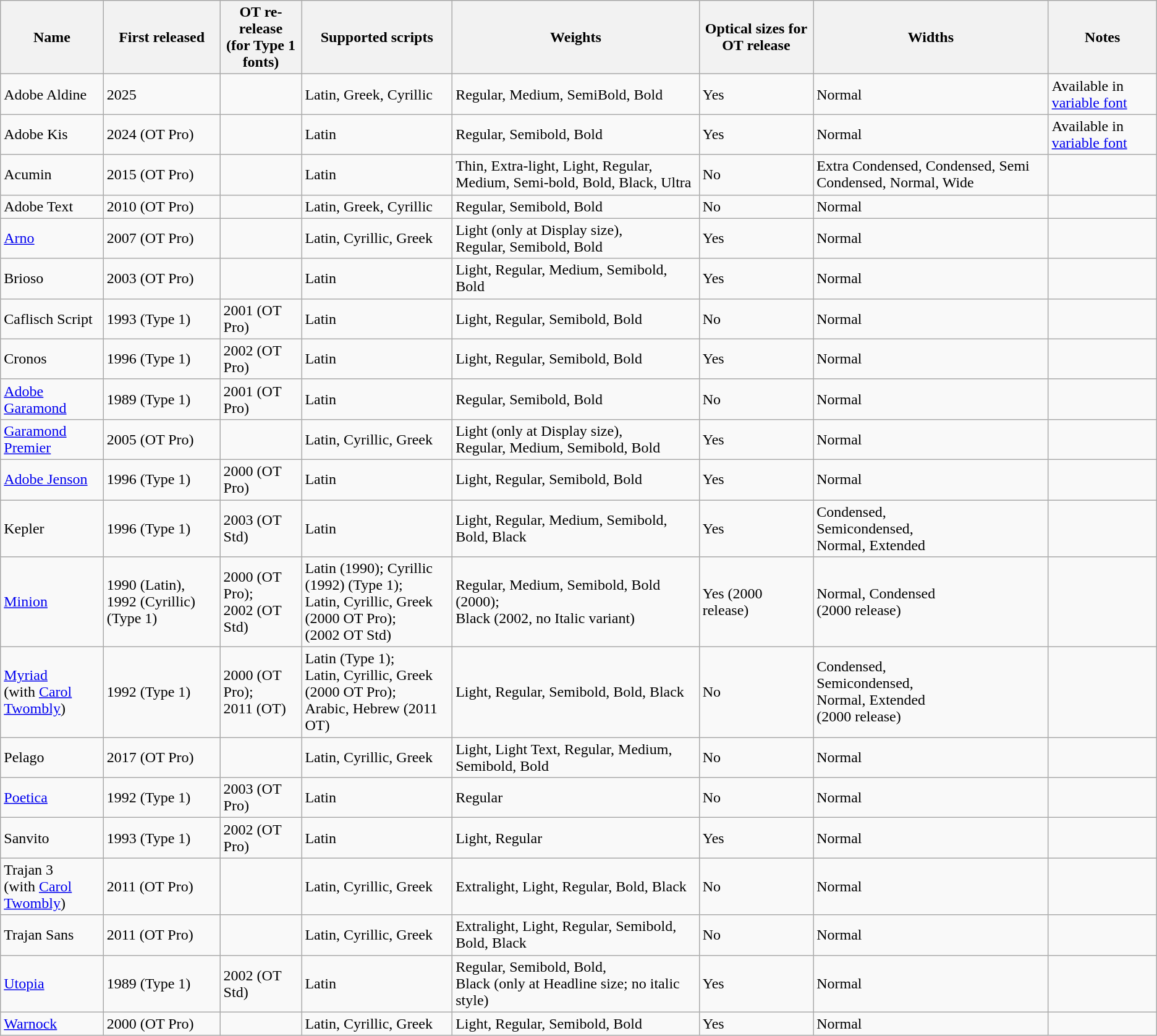<table class="wikitable sortable" border="1">
<tr>
<th scope="col">Name</th>
<th scope="col">First released</th>
<th scope="col">OT re-release<br> (for Type 1 fonts)</th>
<th scope="col" align="center" class="unsortable">Supported scripts</th>
<th scope="col" class="unsortable">Weights</th>
<th scope="col" class="unsortable">Optical sizes for OT release</th>
<th scope="col" class="unsortable">Widths</th>
<th scope="col" class="unsortable">Notes</th>
</tr>
<tr>
<td>Adobe Aldine</td>
<td>2025</td>
<td></td>
<td>Latin, Greek, Cyrillic</td>
<td>Regular, Medium, SemiBold, Bold</td>
<td>Yes</td>
<td>Normal</td>
<td>Available in <a href='#'>variable font</a></td>
</tr>
<tr>
<td>Adobe Kis</td>
<td>2024 (OT Pro)</td>
<td></td>
<td>Latin</td>
<td>Regular, Semibold, Bold</td>
<td>Yes</td>
<td>Normal</td>
<td>Available in <a href='#'>variable font</a></td>
</tr>
<tr>
<td>Acumin</td>
<td>2015 (OT Pro)</td>
<td></td>
<td>Latin</td>
<td>Thin, Extra-light, Light, Regular, Medium, Semi-bold, Bold, Black, Ultra</td>
<td>No</td>
<td>Extra Condensed, Condensed, Semi Condensed, Normal, Wide</td>
<td></td>
</tr>
<tr>
<td>Adobe Text</td>
<td>2010 (OT Pro)</td>
<td></td>
<td>Latin, Greek, Cyrillic</td>
<td>Regular, Semibold, Bold</td>
<td>No</td>
<td>Normal</td>
<td></td>
</tr>
<tr>
<td><a href='#'>Arno</a></td>
<td>2007 (OT Pro)</td>
<td></td>
<td>Latin, Cyrillic, Greek</td>
<td>Light (only at Display size), <br>Regular, Semibold, Bold</td>
<td>Yes</td>
<td>Normal</td>
<td></td>
</tr>
<tr>
<td>Brioso</td>
<td>2003 (OT Pro)</td>
<td></td>
<td>Latin</td>
<td>Light, Regular, Medium, Semibold, Bold</td>
<td>Yes</td>
<td>Normal</td>
<td></td>
</tr>
<tr>
<td>Caflisch Script</td>
<td>1993 (Type 1)</td>
<td>2001 (OT Pro)</td>
<td>Latin</td>
<td>Light, Regular, Semibold, Bold</td>
<td>No</td>
<td>Normal</td>
<td></td>
</tr>
<tr>
<td>Cronos</td>
<td>1996 (Type 1)</td>
<td>2002 (OT Pro)</td>
<td>Latin</td>
<td>Light, Regular, Semibold, Bold</td>
<td>Yes</td>
<td>Normal</td>
<td></td>
</tr>
<tr>
<td><a href='#'>Adobe Garamond</a></td>
<td>1989 (Type 1)</td>
<td>2001 (OT Pro)</td>
<td>Latin</td>
<td>Regular, Semibold, Bold</td>
<td>No</td>
<td>Normal</td>
<td></td>
</tr>
<tr>
<td><a href='#'>Garamond Premier</a></td>
<td>2005 (OT Pro)</td>
<td></td>
<td>Latin, Cyrillic, Greek</td>
<td>Light (only at Display size), <br>Regular, Medium, Semibold, Bold</td>
<td>Yes</td>
<td>Normal</td>
<td></td>
</tr>
<tr>
<td><a href='#'>Adobe Jenson</a></td>
<td>1996 (Type 1)</td>
<td>2000 (OT Pro)</td>
<td>Latin</td>
<td>Light, Regular, Semibold, Bold</td>
<td>Yes</td>
<td>Normal</td>
<td></td>
</tr>
<tr>
<td>Kepler</td>
<td>1996 (Type 1)</td>
<td>2003 (OT Std)</td>
<td>Latin</td>
<td>Light, Regular, Medium, Semibold, Bold, Black</td>
<td>Yes</td>
<td>Condensed, <br>Semicondensed, <br>Normal, Extended</td>
<td></td>
</tr>
<tr>
<td><a href='#'>Minion</a></td>
<td>1990 (Latin), 1992 (Cyrillic) <br>(Type 1)</td>
<td>2000 (OT Pro); <br>2002 (OT Std)</td>
<td>Latin (1990); Cyrillic (1992) (Type 1); <br>Latin, Cyrillic, Greek (2000 OT Pro); <br> (2002 OT Std)</td>
<td>Regular, Medium, Semibold, Bold (2000); <br>Black (2002, no Italic variant)</td>
<td>Yes (2000 release)</td>
<td>Normal, Condensed <br>(2000 release)</td>
<td></td>
</tr>
<tr>
<td><a href='#'>Myriad</a> <br>(with <a href='#'>Carol Twombly</a>)</td>
<td>1992 (Type 1)</td>
<td>2000 (OT Pro); <br>2011 (OT)</td>
<td>Latin (Type 1); <br>Latin, Cyrillic, Greek (2000 OT Pro); <br>Arabic, Hebrew (2011 OT)</td>
<td>Light, Regular, Semibold, Bold, Black</td>
<td>No</td>
<td>Condensed, <br>Semicondensed, <br>Normal, Extended <br>(2000 release)</td>
<td></td>
</tr>
<tr>
<td>Pelago</td>
<td>2017 (OT Pro)</td>
<td></td>
<td>Latin, Cyrillic, Greek</td>
<td>Light, Light Text, Regular, Medium, Semibold, Bold</td>
<td>No</td>
<td>Normal</td>
<td></td>
</tr>
<tr>
<td><a href='#'>Poetica</a></td>
<td>1992 (Type 1)</td>
<td>2003 (OT Pro)</td>
<td>Latin</td>
<td>Regular</td>
<td>No</td>
<td>Normal</td>
<td></td>
</tr>
<tr>
<td>Sanvito</td>
<td>1993 (Type 1)</td>
<td>2002 (OT Pro)</td>
<td>Latin</td>
<td>Light, Regular</td>
<td>Yes</td>
<td>Normal</td>
<td></td>
</tr>
<tr>
<td>Trajan 3 <br>(with <a href='#'>Carol Twombly</a>)</td>
<td>2011 (OT Pro)</td>
<td></td>
<td>Latin, Cyrillic, Greek</td>
<td>Extralight, Light, Regular, Bold, Black</td>
<td>No</td>
<td>Normal</td>
<td></td>
</tr>
<tr>
<td>Trajan Sans</td>
<td>2011 (OT Pro)</td>
<td></td>
<td>Latin, Cyrillic, Greek</td>
<td>Extralight, Light, Regular, Semibold, Bold, Black</td>
<td>No</td>
<td>Normal</td>
<td></td>
</tr>
<tr>
<td><a href='#'>Utopia</a></td>
<td>1989 (Type 1)</td>
<td>2002 (OT Std)</td>
<td>Latin</td>
<td>Regular, Semibold, Bold, <br>Black (only at Headline size; no italic style)</td>
<td>Yes</td>
<td>Normal</td>
<td></td>
</tr>
<tr>
<td><a href='#'>Warnock</a></td>
<td>2000 (OT Pro)</td>
<td></td>
<td>Latin, Cyrillic, Greek</td>
<td>Light, Regular, Semibold, Bold</td>
<td>Yes</td>
<td>Normal</td>
<td></td>
</tr>
</table>
